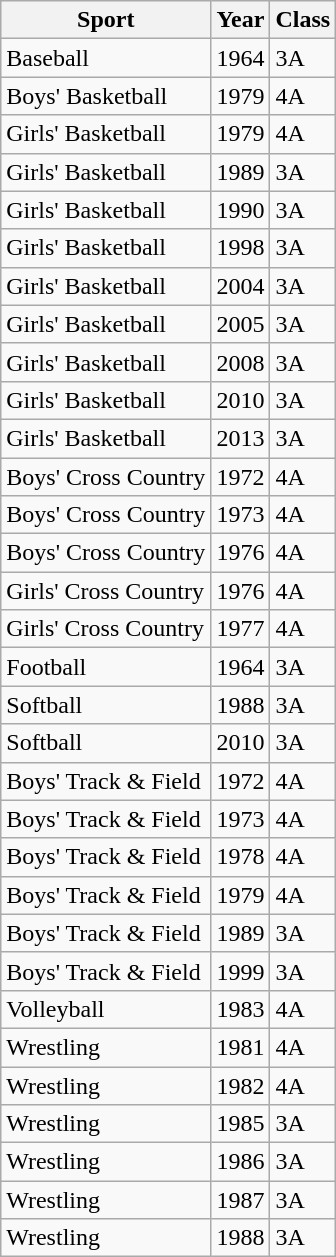<table class="wikitable">
<tr>
<th>Sport</th>
<th>Year</th>
<th>Class</th>
</tr>
<tr>
<td>Baseball</td>
<td>1964</td>
<td>3A</td>
</tr>
<tr>
<td>Boys' Basketball</td>
<td>1979</td>
<td>4A</td>
</tr>
<tr>
<td>Girls' Basketball</td>
<td>1979</td>
<td>4A</td>
</tr>
<tr>
<td>Girls' Basketball</td>
<td>1989</td>
<td>3A</td>
</tr>
<tr>
<td>Girls' Basketball</td>
<td>1990</td>
<td>3A</td>
</tr>
<tr>
<td>Girls' Basketball</td>
<td>1998</td>
<td>3A</td>
</tr>
<tr>
<td>Girls' Basketball</td>
<td>2004</td>
<td>3A</td>
</tr>
<tr>
<td>Girls' Basketball</td>
<td>2005</td>
<td>3A</td>
</tr>
<tr>
<td>Girls' Basketball</td>
<td>2008</td>
<td>3A</td>
</tr>
<tr>
<td>Girls' Basketball</td>
<td>2010</td>
<td>3A</td>
</tr>
<tr>
<td>Girls' Basketball</td>
<td>2013</td>
<td>3A</td>
</tr>
<tr>
<td>Boys' Cross Country</td>
<td>1972</td>
<td>4A</td>
</tr>
<tr>
<td>Boys' Cross Country</td>
<td>1973</td>
<td>4A</td>
</tr>
<tr>
<td>Boys' Cross Country</td>
<td>1976</td>
<td>4A</td>
</tr>
<tr>
<td>Girls' Cross Country</td>
<td>1976</td>
<td>4A</td>
</tr>
<tr>
<td>Girls' Cross Country</td>
<td>1977</td>
<td>4A</td>
</tr>
<tr>
<td>Football</td>
<td>1964</td>
<td>3A</td>
</tr>
<tr>
<td>Softball</td>
<td>1988</td>
<td>3A</td>
</tr>
<tr>
<td>Softball</td>
<td>2010</td>
<td>3A</td>
</tr>
<tr>
<td>Boys' Track & Field</td>
<td>1972</td>
<td>4A</td>
</tr>
<tr>
<td>Boys' Track & Field</td>
<td>1973</td>
<td>4A</td>
</tr>
<tr>
<td>Boys' Track & Field</td>
<td>1978</td>
<td>4A</td>
</tr>
<tr>
<td>Boys' Track & Field</td>
<td>1979</td>
<td>4A</td>
</tr>
<tr>
<td>Boys' Track & Field</td>
<td>1989</td>
<td>3A</td>
</tr>
<tr>
<td>Boys' Track & Field</td>
<td>1999</td>
<td>3A</td>
</tr>
<tr>
<td>Volleyball</td>
<td>1983</td>
<td>4A</td>
</tr>
<tr>
<td>Wrestling</td>
<td>1981</td>
<td>4A</td>
</tr>
<tr>
<td>Wrestling</td>
<td>1982</td>
<td>4A</td>
</tr>
<tr>
<td>Wrestling</td>
<td>1985</td>
<td>3A</td>
</tr>
<tr>
<td>Wrestling</td>
<td>1986</td>
<td>3A</td>
</tr>
<tr>
<td>Wrestling</td>
<td>1987</td>
<td>3A</td>
</tr>
<tr>
<td>Wrestling</td>
<td>1988</td>
<td>3A</td>
</tr>
</table>
